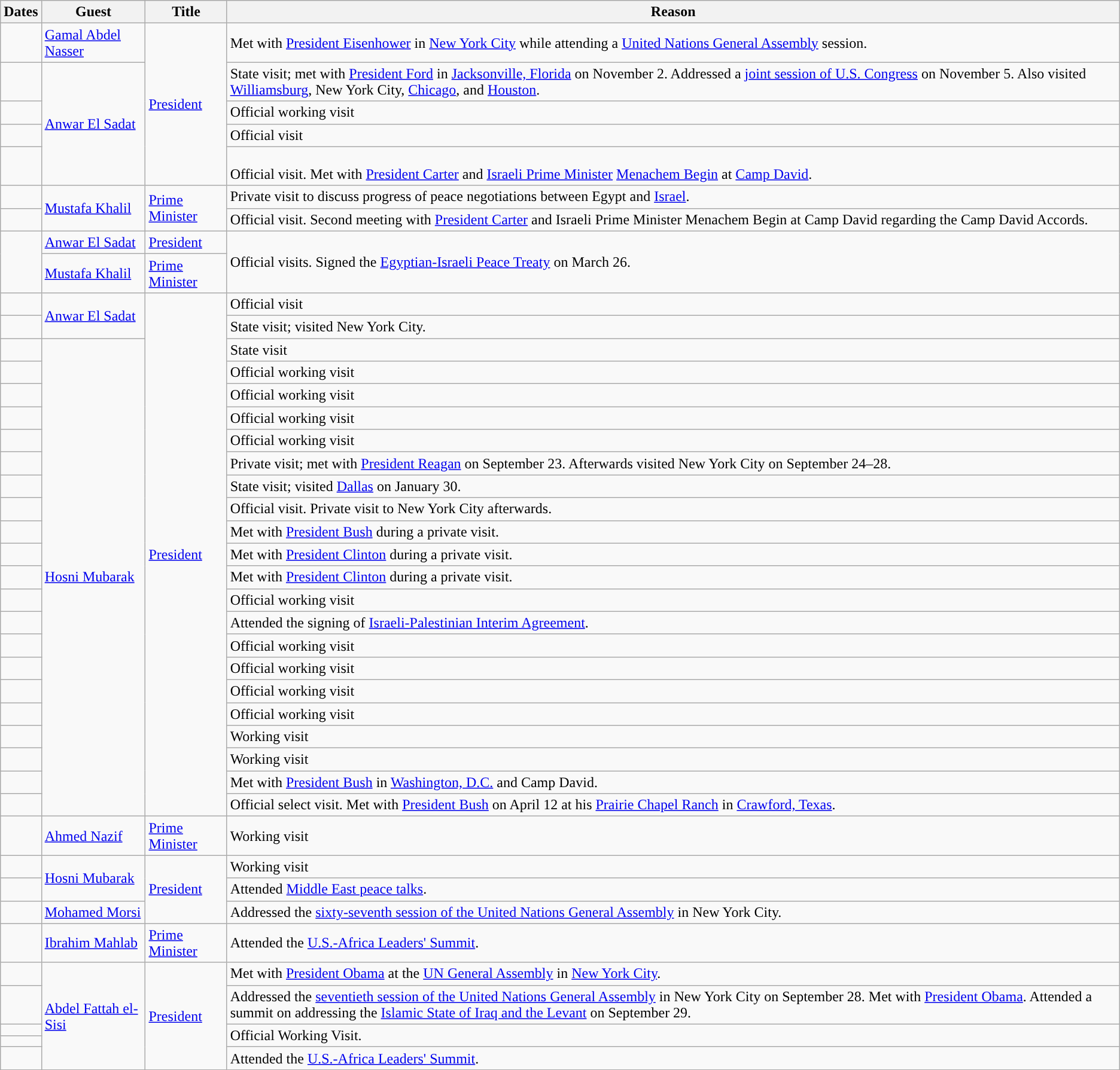<table class="wikitable sortable">
<tr>
<th>Dates</th>
<th>Guest</th>
<th>Title</th>
<th>Reason</th>
</tr>
<tr>
<td></td>
<td><a href='#'>Gamal Abdel Nasser</a></td>
<td rowspan=5><a href='#'>President</a></td>
<td>Met with <a href='#'>President Eisenhower</a> in <a href='#'>New York City</a> while attending a <a href='#'>United Nations General Assembly</a> session.</td>
</tr>
<tr>
<td></td>
<td rowspan=4><a href='#'>Anwar El Sadat</a></td>
<td>State visit; met with <a href='#'>President Ford</a> in <a href='#'>Jacksonville, Florida</a> on November 2. Addressed a <a href='#'>joint session of U.S. Congress</a> on November 5. Also visited <a href='#'>Williamsburg</a>, New York City, <a href='#'>Chicago</a>, and <a href='#'>Houston</a>.</td>
</tr>
<tr>
<td></td>
<td>Official working visit</td>
</tr>
<tr>
<td></td>
<td>Official visit</td>
</tr>
<tr>
<td></td>
<td><br>Official visit. Met with <a href='#'>President Carter</a> and <a href='#'>Israeli Prime Minister</a> <a href='#'>Menachem Begin</a> at <a href='#'>Camp David</a>.</td>
</tr>
<tr>
<td></td>
<td rowspan=2><a href='#'>Mustafa Khalil</a></td>
<td rowspan=2><a href='#'>Prime Minister</a></td>
<td>Private visit to discuss progress of peace negotiations between Egypt and <a href='#'>Israel</a>.</td>
</tr>
<tr>
<td></td>
<td>Official visit. Second meeting with <a href='#'>President Carter</a> and Israeli Prime Minister Menachem Begin at Camp David regarding the Camp David Accords.</td>
</tr>
<tr>
<td rowspan=2></td>
<td><a href='#'>Anwar El Sadat</a></td>
<td><a href='#'>President</a></td>
<td rowspan=2>Official visits. Signed the <a href='#'>Egyptian-Israeli Peace Treaty</a> on March 26.</td>
</tr>
<tr>
<td><a href='#'>Mustafa Khalil</a></td>
<td><a href='#'>Prime Minister</a></td>
</tr>
<tr>
<td></td>
<td rowspan=2><a href='#'>Anwar El Sadat</a></td>
<td rowspan=23><a href='#'>President</a></td>
<td>Official visit</td>
</tr>
<tr>
<td></td>
<td>State visit; visited New York City.</td>
</tr>
<tr>
<td></td>
<td rowspan=21><a href='#'>Hosni Mubarak</a></td>
<td>State visit</td>
</tr>
<tr>
<td></td>
<td>Official working visit</td>
</tr>
<tr>
<td></td>
<td>Official working visit</td>
</tr>
<tr>
<td></td>
<td>Official working visit</td>
</tr>
<tr>
<td></td>
<td>Official working visit</td>
</tr>
<tr>
<td></td>
<td>Private visit; met with <a href='#'>President Reagan</a> on September 23. Afterwards visited New York City on September 24–28.</td>
</tr>
<tr>
<td></td>
<td>State visit; visited <a href='#'>Dallas</a> on January 30.</td>
</tr>
<tr>
<td></td>
<td>Official visit. Private visit to New York City afterwards.</td>
</tr>
<tr>
<td></td>
<td>Met with <a href='#'>President Bush</a> during a private visit.</td>
</tr>
<tr>
<td></td>
<td>Met with <a href='#'>President Clinton</a> during a private visit.</td>
</tr>
<tr>
<td></td>
<td>Met with <a href='#'>President Clinton</a> during a private visit.</td>
</tr>
<tr>
<td></td>
<td>Official working visit</td>
</tr>
<tr>
<td></td>
<td>Attended the signing of <a href='#'>Israeli-Palestinian Interim Agreement</a>.</td>
</tr>
<tr>
<td></td>
<td>Official working visit</td>
</tr>
<tr>
<td></td>
<td>Official working visit</td>
</tr>
<tr>
<td></td>
<td>Official working visit</td>
</tr>
<tr>
<td></td>
<td>Official working visit</td>
</tr>
<tr>
<td></td>
<td>Working visit</td>
</tr>
<tr>
<td></td>
<td>Working visit</td>
</tr>
<tr>
<td></td>
<td>Met with <a href='#'>President Bush</a> in <a href='#'>Washington, D.C.</a> and Camp David.</td>
</tr>
<tr>
<td></td>
<td>Official select visit. Met with <a href='#'>President Bush</a> on April 12 at his <a href='#'>Prairie Chapel Ranch</a> in <a href='#'>Crawford, Texas</a>.</td>
</tr>
<tr>
<td></td>
<td><a href='#'>Ahmed Nazif</a></td>
<td><a href='#'>Prime Minister</a></td>
<td>Working visit</td>
</tr>
<tr>
<td></td>
<td rowspan=2><a href='#'>Hosni Mubarak</a></td>
<td rowspan=3><a href='#'>President</a></td>
<td>Working visit</td>
</tr>
<tr>
<td></td>
<td>Attended <a href='#'>Middle East peace talks</a>.</td>
</tr>
<tr>
<td></td>
<td><a href='#'>Mohamed Morsi</a></td>
<td>Addressed the <a href='#'>sixty-seventh session of the United Nations General Assembly</a> in New York City.</td>
</tr>
<tr>
<td></td>
<td><a href='#'>Ibrahim Mahlab</a></td>
<td><a href='#'>Prime Minister</a></td>
<td>Attended the <a href='#'>U.S.-Africa Leaders' Summit</a>.</td>
</tr>
<tr>
<td></td>
<td rowspan=5><a href='#'>Abdel Fattah el-Sisi</a></td>
<td rowspan=5><a href='#'>President</a></td>
<td>Met with <a href='#'>President Obama</a> at the <a href='#'>UN General Assembly</a> in <a href='#'>New York City</a>.</td>
</tr>
<tr>
<td></td>
<td>Addressed the <a href='#'>seventieth session of the United Nations General Assembly</a> in New York City on September 28. Met with <a href='#'>President Obama</a>. Attended a summit on addressing the <a href='#'>Islamic State of Iraq and the Levant</a> on September 29.</td>
</tr>
<tr>
<td></td>
<td rowspan=2>Official Working Visit.</td>
</tr>
<tr>
<td></td>
</tr>
<tr>
<td></td>
<td>Attended the <a href='#'>U.S.-Africa Leaders' Summit</a>.</td>
</tr>
</table>
